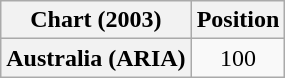<table class="wikitable plainrowheaders" style="text-align:center">
<tr>
<th scope="col">Chart (2003)</th>
<th scope="col">Position</th>
</tr>
<tr>
<th scope="row">Australia (ARIA)</th>
<td>100</td>
</tr>
</table>
